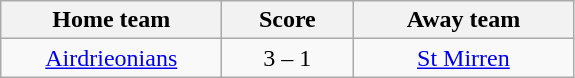<table class="wikitable" style="text-align: center">
<tr>
<th width=140>Home team</th>
<th width=80>Score</th>
<th width=140>Away team</th>
</tr>
<tr>
<td><a href='#'>Airdrieonians</a></td>
<td>3 – 1</td>
<td><a href='#'>St Mirren</a></td>
</tr>
</table>
